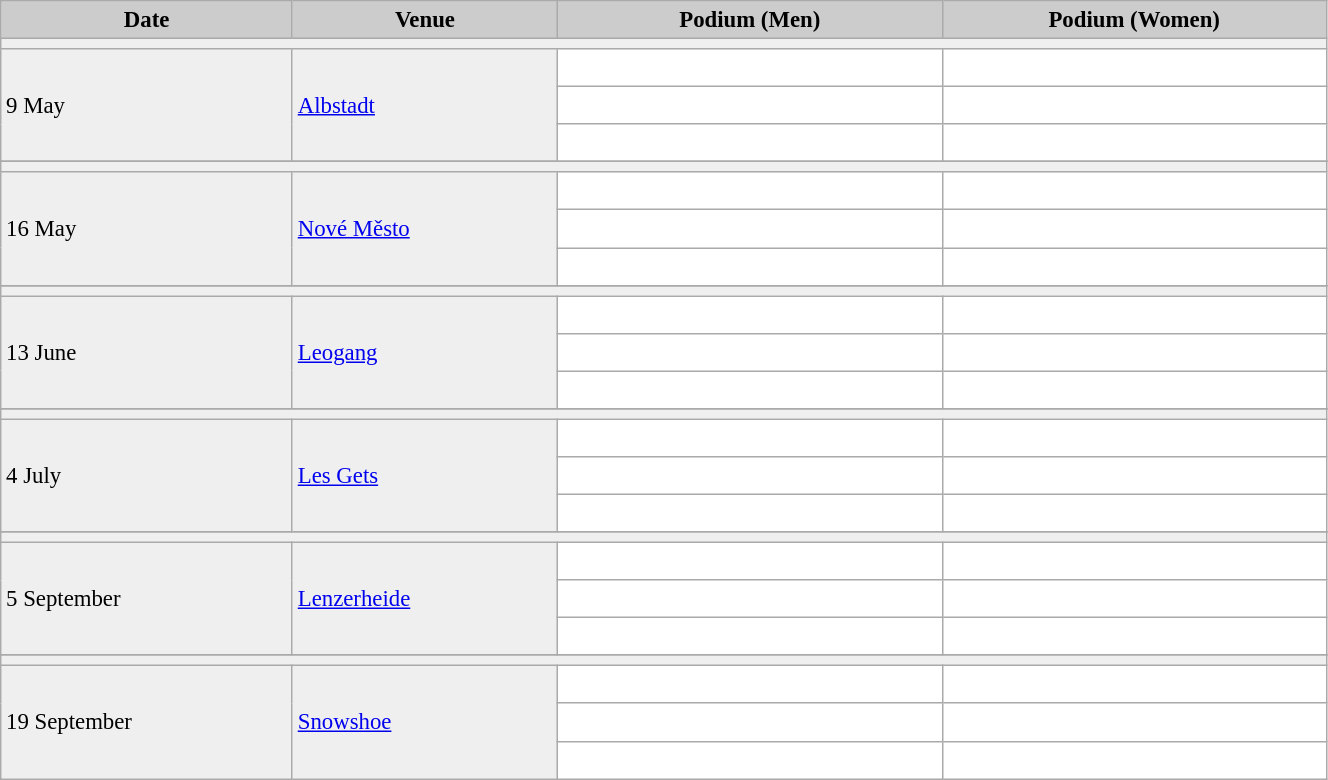<table class="wikitable" width=70% bgcolor="#f7f8ff" cellpadding="3" cellspacing="0" border="1" style="font-size: 95%; border: gray solid 1px; border-collapse: collapse;">
<tr bgcolor="#CCCCCC">
<td align="center"><strong>Date</strong></td>
<td width=20% align="center"><strong>Venue</strong></td>
<td width=29% align="center"><strong>Podium (Men)</strong></td>
<td width=29% align="center"><strong>Podium (Women)</strong></td>
</tr>
<tr bgcolor="#EFEFEF">
<td colspan=4></td>
</tr>
<tr bgcolor="#EFEFEF">
<td rowspan=3>9 May</td>
<td rowspan=3> <a href='#'>Albstadt</a></td>
<td bgcolor="#ffffff">   </td>
<td bgcolor="#ffffff">   </td>
</tr>
<tr>
<td bgcolor="#ffffff">   </td>
<td bgcolor="#ffffff">   </td>
</tr>
<tr>
<td bgcolor="#ffffff">   </td>
<td bgcolor="#ffffff">   </td>
</tr>
<tr>
</tr>
<tr bgcolor="#EFEFEF">
<td colspan=4></td>
</tr>
<tr bgcolor="#EFEFEF">
<td rowspan=3>16 May</td>
<td rowspan=3> <a href='#'>Nové Město</a></td>
<td bgcolor="#ffffff">   </td>
<td bgcolor="#ffffff">   </td>
</tr>
<tr>
<td bgcolor="#ffffff">   </td>
<td bgcolor="#ffffff">   </td>
</tr>
<tr>
<td bgcolor="#ffffff">   </td>
<td bgcolor="#ffffff">   </td>
</tr>
<tr>
</tr>
<tr bgcolor="#EFEFEF">
<td colspan=4></td>
</tr>
<tr bgcolor="#EFEFEF">
<td rowspan=3>13 June</td>
<td rowspan=3> <a href='#'>Leogang</a></td>
<td bgcolor="#ffffff">   </td>
<td bgcolor="#ffffff">   </td>
</tr>
<tr>
<td bgcolor="#ffffff">   </td>
<td bgcolor="#ffffff">   </td>
</tr>
<tr>
<td bgcolor="#ffffff">   </td>
<td bgcolor="#ffffff">   </td>
</tr>
<tr>
</tr>
<tr bgcolor="#EFEFEF">
<td colspan=4></td>
</tr>
<tr bgcolor="#EFEFEF">
<td rowspan=3>4 July</td>
<td rowspan=3> <a href='#'>Les Gets</a></td>
<td bgcolor="#ffffff">   </td>
<td bgcolor="#ffffff">   </td>
</tr>
<tr>
<td bgcolor="#ffffff">   </td>
<td bgcolor="#ffffff">   </td>
</tr>
<tr>
<td bgcolor="#ffffff">   </td>
<td bgcolor="#ffffff">   </td>
</tr>
<tr>
</tr>
<tr bgcolor="#EFEFEF">
<td colspan=4></td>
</tr>
<tr bgcolor="#EFEFEF">
<td rowspan=3>5 September</td>
<td rowspan=3> <a href='#'>Lenzerheide</a></td>
<td bgcolor="#ffffff">   </td>
<td bgcolor="#ffffff">   </td>
</tr>
<tr>
<td bgcolor="#ffffff">   </td>
<td bgcolor="#ffffff">   </td>
</tr>
<tr>
<td bgcolor="#ffffff">   </td>
<td bgcolor="#ffffff">   </td>
</tr>
<tr>
</tr>
<tr bgcolor="#EFEFEF">
<td colspan=4></td>
</tr>
<tr bgcolor="#EFEFEF">
<td rowspan=3>19 September</td>
<td rowspan=3> <a href='#'>Snowshoe</a></td>
<td bgcolor="#ffffff">   </td>
<td bgcolor="#ffffff">   </td>
</tr>
<tr>
<td bgcolor="#ffffff">   </td>
<td bgcolor="#ffffff">   </td>
</tr>
<tr>
<td bgcolor="#ffffff">   </td>
<td bgcolor="#ffffff">   </td>
</tr>
</table>
